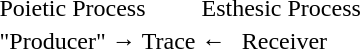<table>
<tr>
<td colspan=3>Poietic Process</td>
<td colspan=2>Esthesic Process</td>
</tr>
<tr>
<td>"Producer"</td>
<td>→</td>
<td>Trace</td>
<td>←</td>
<td>Receiver</td>
</tr>
</table>
